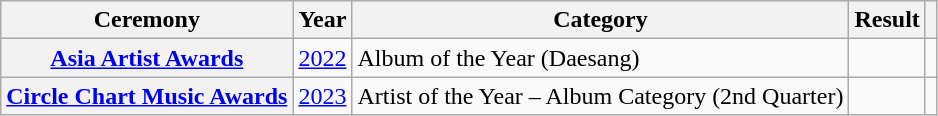<table class="wikitable plainrowheaders">
<tr>
<th scope="col">Ceremony</th>
<th scope="col">Year</th>
<th scope="col">Category</th>
<th scope="col">Result</th>
<th scope="col" class="unsortable"></th>
</tr>
<tr>
<th scope="row"><a href='#'>Asia Artist Awards</a></th>
<td><a href='#'>2022</a></td>
<td>Album of the Year (Daesang)</td>
<td></td>
<td style="text-align:center;"></td>
</tr>
<tr>
<th scope="row"><a href='#'>Circle Chart Music Awards</a></th>
<td><a href='#'>2023</a></td>
<td>Artist of the Year – Album Category (2nd Quarter)</td>
<td></td>
<td style="text-align:center;"></td>
</tr>
</table>
